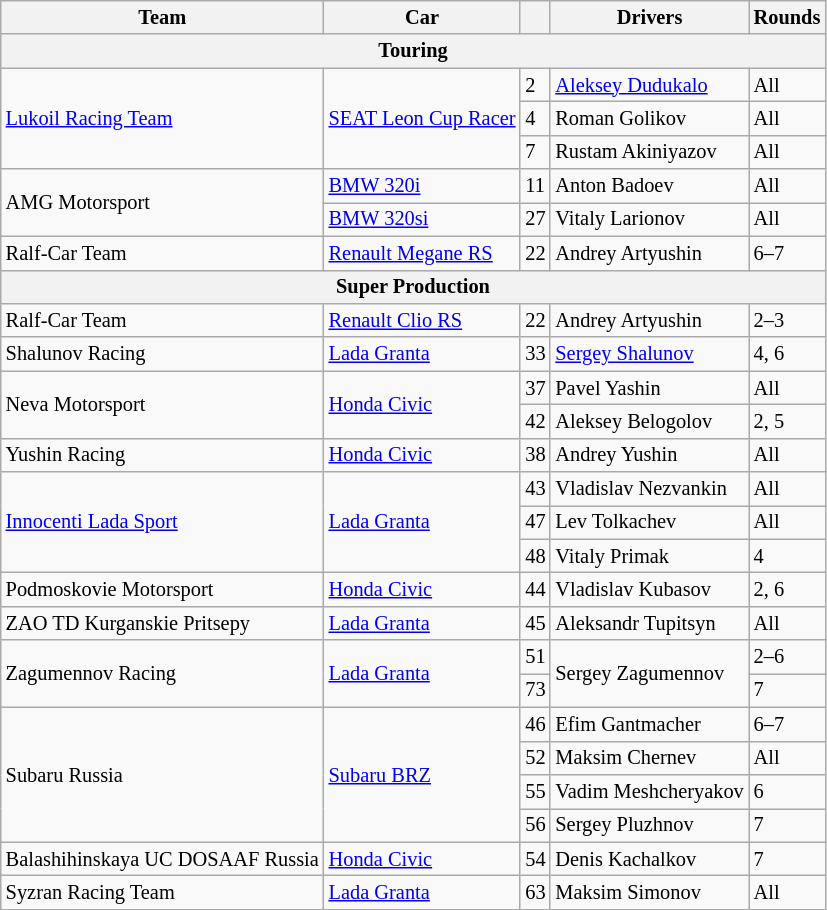<table class="wikitable" style="font-size: 85%">
<tr>
<th>Team</th>
<th>Car</th>
<th></th>
<th>Drivers</th>
<th>Rounds</th>
</tr>
<tr>
<th colspan=5>Touring</th>
</tr>
<tr>
<td rowspan=3><a href='#'>Lukoil Racing Team</a></td>
<td rowspan=3><a href='#'>SEAT Leon Cup Racer</a></td>
<td>2</td>
<td><a href='#'>Aleksey Dudukalo</a></td>
<td>All</td>
</tr>
<tr>
<td>4</td>
<td>Roman Golikov</td>
<td>All</td>
</tr>
<tr>
<td>7</td>
<td>Rustam Akiniyazov</td>
<td>All</td>
</tr>
<tr>
<td rowspan=2>AMG Motorsport</td>
<td><a href='#'>BMW 320i</a></td>
<td>11</td>
<td>Anton Badoev</td>
<td>All</td>
</tr>
<tr>
<td><a href='#'>BMW 320si</a></td>
<td>27</td>
<td>Vitaly Larionov</td>
<td>All</td>
</tr>
<tr>
<td>Ralf-Car Team</td>
<td><a href='#'>Renault Megane RS</a></td>
<td>22</td>
<td>Andrey Artyushin</td>
<td>6–7</td>
</tr>
<tr>
<th colspan=5>Super Production</th>
</tr>
<tr>
<td>Ralf-Car Team</td>
<td><a href='#'>Renault Clio RS</a></td>
<td>22</td>
<td>Andrey Artyushin</td>
<td>2–3</td>
</tr>
<tr>
<td>Shalunov Racing</td>
<td><a href='#'>Lada Granta</a></td>
<td>33</td>
<td><a href='#'>Sergey Shalunov</a></td>
<td>4, 6</td>
</tr>
<tr>
<td rowspan=2>Neva Motorsport</td>
<td rowspan=2><a href='#'>Honda Civic</a></td>
<td>37</td>
<td>Pavel Yashin</td>
<td>All</td>
</tr>
<tr>
<td>42</td>
<td>Aleksey Belogolov</td>
<td>2, 5</td>
</tr>
<tr>
<td>Yushin Racing</td>
<td><a href='#'>Honda Civic</a></td>
<td>38</td>
<td>Andrey Yushin</td>
<td>All</td>
</tr>
<tr>
<td rowspan=3><a href='#'>Innocenti Lada Sport</a></td>
<td rowspan=3><a href='#'>Lada Granta</a></td>
<td>43</td>
<td>Vladislav Nezvankin</td>
<td>All</td>
</tr>
<tr>
<td>47</td>
<td>Lev Tolkachev</td>
<td>All</td>
</tr>
<tr>
<td>48</td>
<td>Vitaly Primak</td>
<td>4</td>
</tr>
<tr>
<td>Podmoskovie Motorsport</td>
<td><a href='#'>Honda Civic</a></td>
<td>44</td>
<td>Vladislav Kubasov</td>
<td>2, 6</td>
</tr>
<tr>
<td>ZAO TD Kurganskie Pritsepy</td>
<td><a href='#'>Lada Granta</a></td>
<td>45</td>
<td>Aleksandr Tupitsyn</td>
<td>All</td>
</tr>
<tr>
<td rowspan=2>Zagumennov Racing</td>
<td rowspan=2><a href='#'>Lada Granta</a></td>
<td>51</td>
<td rowspan=2>Sergey Zagumennov</td>
<td>2–6</td>
</tr>
<tr>
<td>73</td>
<td>7</td>
</tr>
<tr>
<td rowspan=4>Subaru Russia</td>
<td rowspan=4><a href='#'>Subaru BRZ</a></td>
<td>46</td>
<td>Efim Gantmacher</td>
<td>6–7</td>
</tr>
<tr>
<td>52</td>
<td>Maksim Chernev</td>
<td>All</td>
</tr>
<tr>
<td>55</td>
<td>Vadim Meshcheryakov</td>
<td>6</td>
</tr>
<tr>
<td>56</td>
<td>Sergey Pluzhnov</td>
<td>7</td>
</tr>
<tr>
<td>Balashihinskaya UC DOSAAF Russia</td>
<td><a href='#'>Honda Civic</a></td>
<td>54</td>
<td>Denis Kachalkov</td>
<td>7</td>
</tr>
<tr>
<td>Syzran Racing Team</td>
<td><a href='#'>Lada Granta</a></td>
<td>63</td>
<td>Maksim Simonov</td>
<td>All</td>
</tr>
</table>
